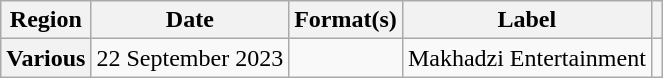<table class="wikitable plainrowheaders">
<tr>
<th scope="col">Region</th>
<th scope="col">Date</th>
<th scope="col">Format(s)</th>
<th scope="col">Label</th>
<th scope="col"></th>
</tr>
<tr>
<th scope="row">Various</th>
<td>22 September 2023</td>
<td></td>
<td>Makhadzi Entertainment</td>
<td style="text-align:center;"></td>
</tr>
</table>
